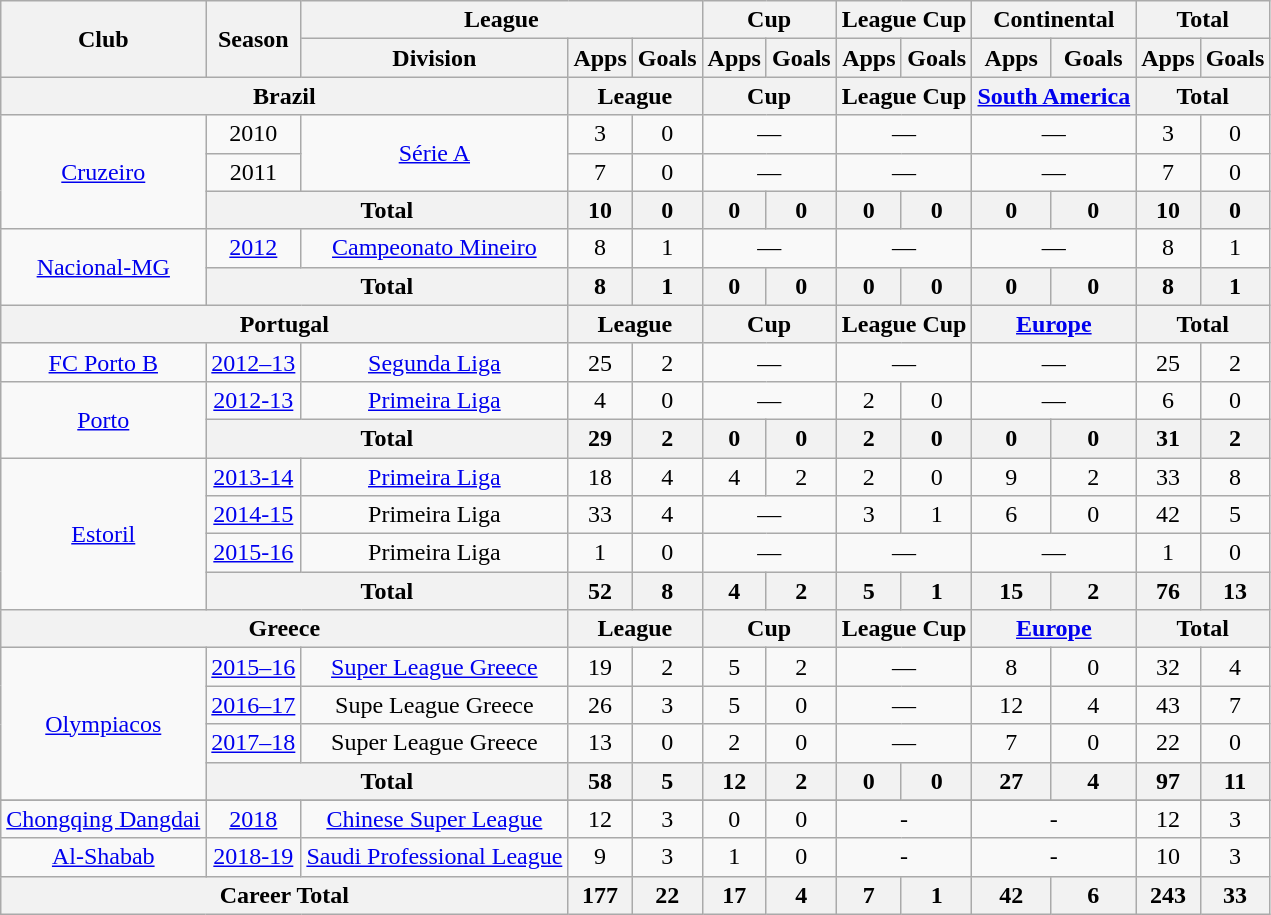<table class="wikitable" style="text-align:center;">
<tr>
<th rowspan="2">Club</th>
<th rowspan="2">Season</th>
<th colspan="3">League</th>
<th colspan="2">Cup</th>
<th colspan="2">League Cup</th>
<th colspan="2">Continental</th>
<th colspan="2">Total</th>
</tr>
<tr>
<th>Division</th>
<th>Apps</th>
<th>Goals</th>
<th>Apps</th>
<th>Goals</th>
<th>Apps</th>
<th>Goals</th>
<th>Apps</th>
<th>Goals</th>
<th>Apps</th>
<th>Goals</th>
</tr>
<tr>
<th colspan=3>Brazil</th>
<th colspan=2>League</th>
<th colspan=2>Cup</th>
<th colspan=2>League Cup</th>
<th colspan=2><a href='#'>South America</a></th>
<th colspan=2>Total</th>
</tr>
<tr>
<td rowspan="3"><a href='#'>Cruzeiro</a></td>
<td>2010</td>
<td rowspan="2"><a href='#'>Série A</a></td>
<td>3</td>
<td>0</td>
<td colspan="2">—</td>
<td colspan="2">—</td>
<td colspan="2">—</td>
<td>3</td>
<td>0</td>
</tr>
<tr>
<td>2011</td>
<td>7</td>
<td>0</td>
<td colspan="2">—</td>
<td colspan="2">—</td>
<td colspan="2">—</td>
<td>7</td>
<td>0</td>
</tr>
<tr>
<th colspan="2">Total</th>
<th>10</th>
<th>0</th>
<th>0</th>
<th>0</th>
<th>0</th>
<th>0</th>
<th>0</th>
<th>0</th>
<th>10</th>
<th>0</th>
</tr>
<tr>
<td rowspan="2"><a href='#'>Nacional-MG</a></td>
<td><a href='#'>2012</a></td>
<td rowspan="1"><a href='#'>Campeonato Mineiro</a></td>
<td>8</td>
<td>1</td>
<td colspan="2">—</td>
<td colspan="2">—</td>
<td colspan="2">—</td>
<td>8</td>
<td>1</td>
</tr>
<tr>
<th colspan="2">Total</th>
<th>8</th>
<th>1</th>
<th>0</th>
<th>0</th>
<th>0</th>
<th>0</th>
<th>0</th>
<th>0</th>
<th>8</th>
<th>1</th>
</tr>
<tr>
<th colspan=3>Portugal</th>
<th colspan=2>League</th>
<th colspan=2>Cup</th>
<th colspan=2>League Cup</th>
<th colspan=2><a href='#'>Europe</a></th>
<th colspan=2>Total</th>
</tr>
<tr>
<td rowspan="1"><a href='#'>FC Porto B</a></td>
<td><a href='#'>2012–13</a></td>
<td><a href='#'>Segunda Liga</a></td>
<td>25</td>
<td>2</td>
<td colspan="2">—</td>
<td colspan="2">—</td>
<td colspan="2">—</td>
<td>25</td>
<td>2</td>
</tr>
<tr>
<td rowspan="2"><a href='#'>Porto</a></td>
<td><a href='#'>2012-13</a></td>
<td><a href='#'>Primeira Liga</a></td>
<td>4</td>
<td>0</td>
<td colspan="2">—</td>
<td>2</td>
<td>0</td>
<td colspan="2">—</td>
<td>6</td>
<td>0</td>
</tr>
<tr>
<th colspan="2">Total</th>
<th>29</th>
<th>2</th>
<th>0</th>
<th>0</th>
<th>2</th>
<th>0</th>
<th>0</th>
<th>0</th>
<th>31</th>
<th>2</th>
</tr>
<tr>
<td rowspan="4"><a href='#'>Estoril</a></td>
<td><a href='#'>2013-14</a></td>
<td><a href='#'>Primeira Liga</a></td>
<td>18</td>
<td>4</td>
<td>4</td>
<td>2</td>
<td>2</td>
<td>0</td>
<td>9</td>
<td>2</td>
<td>33</td>
<td>8</td>
</tr>
<tr>
<td><a href='#'>2014-15</a></td>
<td>Primeira Liga</td>
<td>33</td>
<td>4</td>
<td colspan="2">—</td>
<td>3</td>
<td>1</td>
<td>6</td>
<td>0</td>
<td>42</td>
<td>5</td>
</tr>
<tr>
<td><a href='#'>2015-16</a></td>
<td>Primeira Liga</td>
<td>1</td>
<td>0</td>
<td colspan="2">—</td>
<td colspan="2">—</td>
<td colspan="2">—</td>
<td>1</td>
<td>0</td>
</tr>
<tr>
<th colspan="2">Total</th>
<th>52</th>
<th>8</th>
<th>4</th>
<th>2</th>
<th>5</th>
<th>1</th>
<th>15</th>
<th>2</th>
<th>76</th>
<th>13</th>
</tr>
<tr>
<th colspan=3>Greece</th>
<th colspan=2>League</th>
<th colspan=2>Cup</th>
<th colspan=2>League Cup</th>
<th colspan=2><a href='#'>Europe</a></th>
<th colspan=2>Total</th>
</tr>
<tr>
<td rowspan="4"><a href='#'>Olympiacos</a></td>
<td><a href='#'>2015–16</a></td>
<td><a href='#'>Super League Greece</a></td>
<td>19</td>
<td>2</td>
<td>5</td>
<td>2</td>
<td colspan="2">—</td>
<td>8</td>
<td>0</td>
<td>32</td>
<td>4</td>
</tr>
<tr>
<td><a href='#'>2016–17</a></td>
<td>Supe League Greece</td>
<td>26</td>
<td>3</td>
<td>5</td>
<td>0</td>
<td colspan="2">—</td>
<td>12</td>
<td>4</td>
<td>43</td>
<td>7</td>
</tr>
<tr>
<td><a href='#'>2017–18</a></td>
<td>Super League Greece</td>
<td>13</td>
<td>0</td>
<td>2</td>
<td>0</td>
<td colspan="2">—</td>
<td>7</td>
<td>0</td>
<td>22</td>
<td>0</td>
</tr>
<tr>
<th colspan="2">Total</th>
<th>58</th>
<th>5</th>
<th>12</th>
<th>2</th>
<th>0</th>
<th>0</th>
<th>27</th>
<th>4</th>
<th>97</th>
<th>11</th>
</tr>
<tr>
</tr>
<tr>
<td><a href='#'>Chongqing Dangdai</a></td>
<td><a href='#'>2018</a></td>
<td><a href='#'>Chinese Super League</a></td>
<td>12</td>
<td>3</td>
<td>0</td>
<td>0</td>
<td colspan="2">-</td>
<td colspan="2">-</td>
<td>12</td>
<td>3</td>
</tr>
<tr>
<td><a href='#'>Al-Shabab</a></td>
<td><a href='#'>2018-19</a></td>
<td><a href='#'>Saudi Professional League</a></td>
<td>9</td>
<td>3</td>
<td>1</td>
<td>0</td>
<td colspan="2">-</td>
<td colspan="2">-</td>
<td>10</td>
<td>3</td>
</tr>
<tr>
<th colspan="3">Career Total</th>
<th>177</th>
<th>22</th>
<th>17</th>
<th>4</th>
<th>7</th>
<th>1</th>
<th>42</th>
<th>6</th>
<th>243</th>
<th>33</th>
</tr>
</table>
